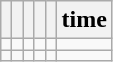<table class="wikitable">
<tr>
<th></th>
<th></th>
<th></th>
<th></th>
<th></th>
<th>time</th>
</tr>
<tr>
<td style="text-align:right"></td>
<td style="text-align:right"></td>
<td style="text-align:right"></td>
<td style="text-align:right"></td>
<td style="text-align:center"></td>
<td style="text-align:right"></td>
</tr>
<tr>
<td style="text-align:right"></td>
<td style="text-align:right"></td>
<td style="text-align:right"></td>
<td style="text-align:right"></td>
<td style="text-align:center"></td>
<td style="text-align:right"></td>
</tr>
</table>
